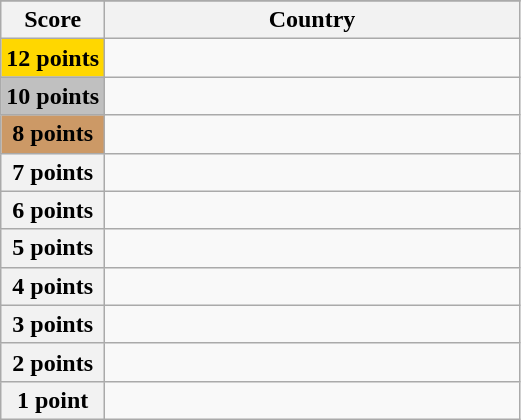<table class="wikitable">
<tr>
</tr>
<tr>
<th scope="col" width="20%">Score</th>
<th scope="col">Country</th>
</tr>
<tr>
<th scope="row" style="background:gold">12 points</th>
<td></td>
</tr>
<tr>
<th scope="row" style="background:silver">10 points</th>
<td></td>
</tr>
<tr>
<th scope="row" style="background:#CC9966">8 points</th>
<td></td>
</tr>
<tr>
<th scope="row">7 points</th>
<td></td>
</tr>
<tr>
<th scope="row">6 points</th>
<td></td>
</tr>
<tr>
<th scope="row">5 points</th>
<td></td>
</tr>
<tr>
<th scope="row">4 points</th>
<td></td>
</tr>
<tr>
<th scope="row">3 points</th>
<td></td>
</tr>
<tr>
<th scope="row">2 points</th>
<td></td>
</tr>
<tr>
<th scope="row">1 point</th>
<td></td>
</tr>
</table>
